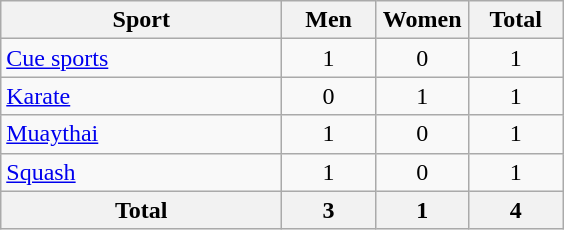<table class="wikitable sortable" style="text-align:center;">
<tr>
<th width=180>Sport</th>
<th width=55>Men</th>
<th width=55>Women</th>
<th width=55>Total</th>
</tr>
<tr>
<td align=left><a href='#'>Cue sports</a></td>
<td>1</td>
<td>0</td>
<td>1</td>
</tr>
<tr>
<td align=left><a href='#'>Karate</a></td>
<td>0</td>
<td>1</td>
<td>1</td>
</tr>
<tr>
<td align=left><a href='#'>Muaythai</a></td>
<td>1</td>
<td>0</td>
<td>1</td>
</tr>
<tr>
<td align=left><a href='#'>Squash</a></td>
<td>1</td>
<td>0</td>
<td>1</td>
</tr>
<tr>
<th>Total</th>
<th>3</th>
<th>1</th>
<th>4</th>
</tr>
</table>
